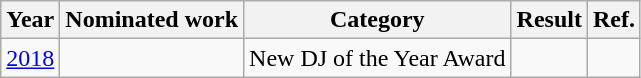<table class="wikitable sortable plainrowheaders" style="text-align:center;">
<tr>
<th>Year</th>
<th>Nominated work</th>
<th>Category</th>
<th>Result</th>
<th>Ref.</th>
</tr>
<tr>
<td><a href='#'>2018</a></td>
<td></td>
<td>New DJ of the Year Award</td>
<td></td>
<td></td>
</tr>
</table>
